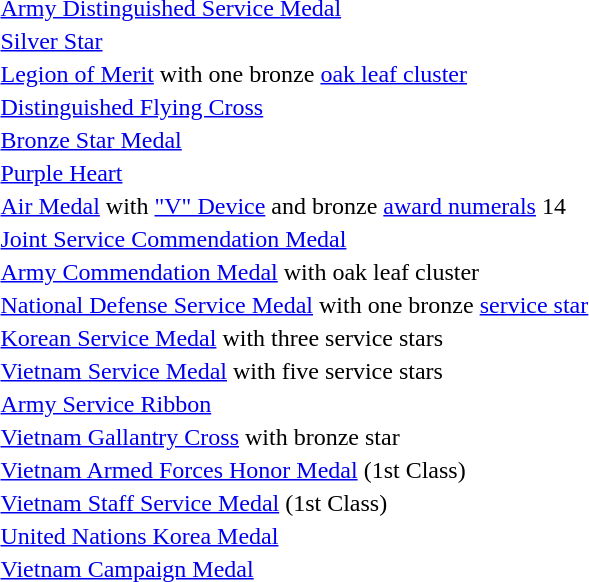<table>
<tr>
<td></td>
<td><a href='#'>Army Distinguished Service Medal</a></td>
</tr>
<tr>
<td></td>
<td><a href='#'>Silver Star</a></td>
</tr>
<tr>
<td></td>
<td><a href='#'>Legion of Merit</a> with one bronze <a href='#'>oak leaf cluster</a></td>
</tr>
<tr>
<td></td>
<td><a href='#'>Distinguished Flying Cross</a></td>
</tr>
<tr>
<td></td>
<td><a href='#'>Bronze Star Medal</a></td>
</tr>
<tr>
<td></td>
<td><a href='#'>Purple Heart</a></td>
</tr>
<tr>
<td><span></span><span></span><span></span></td>
<td><a href='#'>Air Medal</a> with <a href='#'>"V" Device</a> and bronze <a href='#'>award numerals</a> 14</td>
</tr>
<tr>
<td></td>
<td><a href='#'>Joint Service Commendation Medal</a></td>
</tr>
<tr>
<td></td>
<td><a href='#'>Army Commendation Medal</a> with oak leaf cluster</td>
</tr>
<tr>
<td></td>
<td><a href='#'>National Defense Service Medal</a> with one bronze <a href='#'>service star</a></td>
</tr>
<tr>
<td></td>
<td><a href='#'>Korean Service Medal</a> with three service stars</td>
</tr>
<tr>
<td></td>
<td><a href='#'>Vietnam Service Medal</a> with five service stars</td>
</tr>
<tr>
<td></td>
<td><a href='#'>Army Service Ribbon</a></td>
</tr>
<tr>
<td><span></span></td>
<td><a href='#'>Vietnam Gallantry Cross</a> with bronze star</td>
</tr>
<tr>
<td></td>
<td><a href='#'>Vietnam Armed Forces Honor Medal</a> (1st Class)</td>
</tr>
<tr>
<td></td>
<td><a href='#'>Vietnam Staff Service Medal</a> (1st Class)</td>
</tr>
<tr>
<td></td>
<td><a href='#'>United Nations Korea Medal</a></td>
</tr>
<tr>
<td></td>
<td><a href='#'>Vietnam Campaign Medal</a></td>
</tr>
</table>
